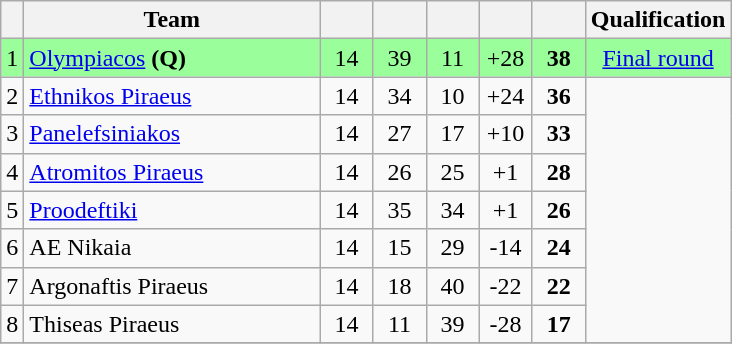<table class="wikitable" style="text-align: center; font-size:100%">
<tr>
<th></th>
<th width=190>Team</th>
<th width=28></th>
<th width=28></th>
<th width=28></th>
<th width=28></th>
<th width=28></th>
<th>Qualification</th>
</tr>
<tr bgcolor=#9AFF9A>
<td>1</td>
<td align=left><a href='#'>Olympiacos</a> <strong>(Q)</strong></td>
<td>14</td>
<td>39</td>
<td>11</td>
<td>+28</td>
<td><strong>38</strong></td>
<td><a href='#'>Final round</a></td>
</tr>
<tr>
<td>2</td>
<td align=left><a href='#'>Ethnikos Piraeus</a></td>
<td>14</td>
<td>34</td>
<td>10</td>
<td>+24</td>
<td><strong>36</strong></td>
<td rowspan=7></td>
</tr>
<tr>
<td>3</td>
<td align=left><a href='#'>Panelefsiniakos</a></td>
<td>14</td>
<td>27</td>
<td>17</td>
<td>+10</td>
<td><strong>33</strong></td>
</tr>
<tr>
<td>4</td>
<td align=left><a href='#'>Atromitos Piraeus</a></td>
<td>14</td>
<td>26</td>
<td>25</td>
<td>+1</td>
<td><strong>28</strong></td>
</tr>
<tr>
<td>5</td>
<td align=left><a href='#'>Proodeftiki</a></td>
<td>14</td>
<td>35</td>
<td>34</td>
<td>+1</td>
<td><strong>26</strong></td>
</tr>
<tr>
<td>6</td>
<td align=left>AE Nikaia</td>
<td>14</td>
<td>15</td>
<td>29</td>
<td>-14</td>
<td><strong>24</strong></td>
</tr>
<tr>
<td>7</td>
<td align=left>Argonaftis Piraeus</td>
<td>14</td>
<td>18</td>
<td>40</td>
<td>-22</td>
<td><strong>22</strong></td>
</tr>
<tr>
<td>8</td>
<td align=left>Thiseas Piraeus</td>
<td>14</td>
<td>11</td>
<td>39</td>
<td>-28</td>
<td><strong>17</strong></td>
</tr>
<tr>
</tr>
</table>
